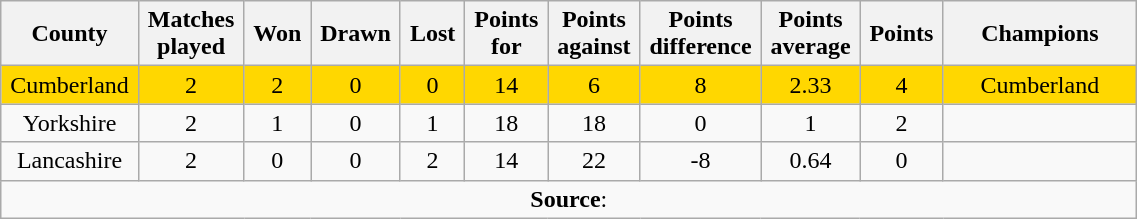<table class="wikitable plainrowheaders" style="text-align: center; width: 60%">
<tr>
<th scope="col" style="width: 5%;">County</th>
<th scope="col" style="width: 5%;">Matches played</th>
<th scope="col" style="width: 5%;">Won</th>
<th scope="col" style="width: 5%;">Drawn</th>
<th scope="col" style="width: 5%;">Lost</th>
<th scope="col" style="width: 5%;">Points for</th>
<th scope="col" style="width: 5%;">Points against</th>
<th scope="col" style="width: 5%;">Points difference</th>
<th scope="col" style="width: 5%;">Points average</th>
<th scope="col" style="width: 5%;">Points</th>
<th scope="col" style="width: 15%;">Champions</th>
</tr>
<tr style="background: gold;">
<td>Cumberland</td>
<td>2</td>
<td>2</td>
<td>0</td>
<td>0</td>
<td>14</td>
<td>6</td>
<td>8</td>
<td>2.33</td>
<td>4</td>
<td>Cumberland</td>
</tr>
<tr>
<td>Yorkshire</td>
<td>2</td>
<td>1</td>
<td>0</td>
<td>1</td>
<td>18</td>
<td>18</td>
<td>0</td>
<td>1</td>
<td>2</td>
<td></td>
</tr>
<tr>
<td>Lancashire</td>
<td>2</td>
<td>0</td>
<td>0</td>
<td>2</td>
<td>14</td>
<td>22</td>
<td>-8</td>
<td>0.64</td>
<td>0</td>
<td></td>
</tr>
<tr>
<td colspan="11"><strong>Source</strong>:</td>
</tr>
</table>
